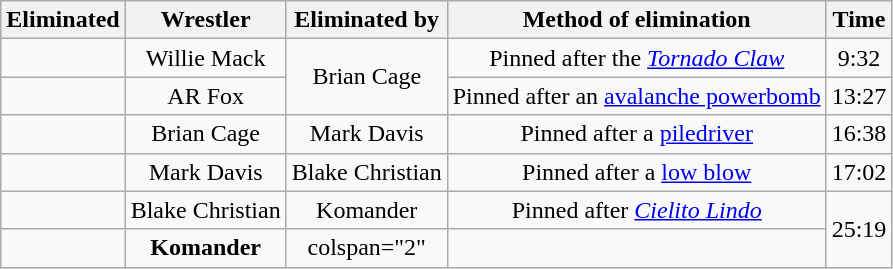<table class="wikitable sortable" style="text-align:center;">
<tr>
<th>Eliminated</th>
<th>Wrestler</th>
<th>Eliminated by</th>
<th>Method of elimination</th>
<th>Time</th>
</tr>
<tr>
<td></td>
<td>Willie Mack</td>
<td rowspan=2>Brian Cage</td>
<td>Pinned after the <em><a href='#'>Tornado Claw</a></em></td>
<td>9:32</td>
</tr>
<tr>
<td></td>
<td>AR Fox</td>
<td>Pinned after an <a href='#'>avalanche powerbomb</a></td>
<td>13:27</td>
</tr>
<tr>
<td></td>
<td>Brian Cage</td>
<td>Mark Davis</td>
<td>Pinned after a <a href='#'>piledriver</a></td>
<td>16:38</td>
</tr>
<tr>
<td></td>
<td>Mark Davis</td>
<td>Blake Christian</td>
<td>Pinned after a <a href='#'>low blow</a></td>
<td>17:02</td>
</tr>
<tr>
<td></td>
<td>Blake Christian</td>
<td>Komander</td>
<td>Pinned after <em><a href='#'>Cielito Lindo</a></em></td>
<td rowspan=2>25:19</td>
</tr>
<tr>
<td><strong></strong></td>
<td><strong>Komander</strong></td>
<td>colspan="2" </td>
</tr>
</table>
